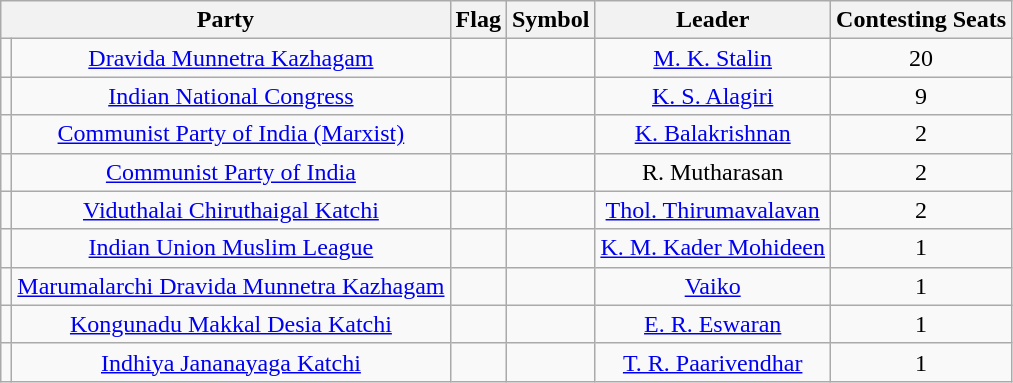<table class="wikitable sortable" style="text-align:center">
<tr>
<th colspan=2>Party</th>
<th>Flag</th>
<th>Symbol</th>
<th>Leader</th>
<th>Contesting Seats</th>
</tr>
<tr>
<td></td>
<td><a href='#'>Dravida Munnetra Kazhagam</a></td>
<td></td>
<td></td>
<td><a href='#'>M. K. Stalin</a></td>
<td>20</td>
</tr>
<tr>
<td></td>
<td><a href='#'>Indian National Congress</a></td>
<td></td>
<td></td>
<td><a href='#'>K. S. Alagiri</a></td>
<td>9</td>
</tr>
<tr>
<td></td>
<td><a href='#'>Communist Party of India (Marxist)</a></td>
<td></td>
<td></td>
<td><a href='#'>K. Balakrishnan</a></td>
<td>2</td>
</tr>
<tr>
<td></td>
<td><a href='#'>Communist Party of India</a></td>
<td></td>
<td></td>
<td>R. Mutharasan</td>
<td>2</td>
</tr>
<tr>
<td></td>
<td><a href='#'>Viduthalai Chiruthaigal Katchi</a></td>
<td></td>
<td></td>
<td><a href='#'>Thol. Thirumavalavan</a></td>
<td>2</td>
</tr>
<tr>
<td></td>
<td><a href='#'>Indian Union Muslim League</a></td>
<td></td>
<td></td>
<td><a href='#'>K. M. Kader Mohideen</a></td>
<td>1</td>
</tr>
<tr>
<td></td>
<td><a href='#'>Marumalarchi Dravida Munnetra Kazhagam</a></td>
<td></td>
<td></td>
<td><a href='#'>Vaiko</a></td>
<td>1</td>
</tr>
<tr>
<td></td>
<td><a href='#'>Kongunadu Makkal Desia Katchi</a></td>
<td></td>
<td></td>
<td><a href='#'>E. R. Eswaran</a></td>
<td>1</td>
</tr>
<tr>
<td></td>
<td><a href='#'>Indhiya Jananayaga Katchi</a></td>
<td></td>
<td></td>
<td><a href='#'>T. R. Paarivendhar</a></td>
<td>1</td>
</tr>
</table>
